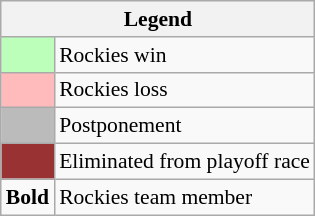<table class="wikitable" style="font-size:90%">
<tr>
<th colspan="3">Legend</th>
</tr>
<tr>
<td bgcolor="#bbffbb"> </td>
<td>Rockies win</td>
</tr>
<tr>
<td bgcolor="#ffbbbb"> </td>
<td>Rockies loss</td>
</tr>
<tr>
<td bgcolor="#bbbbbb"> </td>
<td>Postponement</td>
</tr>
<tr>
<td bgcolor="#993333"> </td>
<td>Eliminated from playoff race</td>
</tr>
<tr>
<td><strong>Bold</strong></td>
<td>Rockies team member</td>
</tr>
</table>
